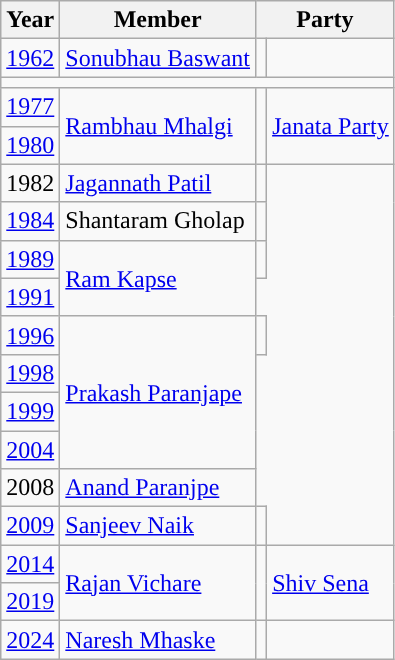<table class="wikitable">
<tr>
<th>Year</th>
<th>Member</th>
<th colspan="2">Party</th>
</tr>
<tr>
<td><a href='#'>1962</a></td>
<td><a href='#'>Sonubhau Baswant</a></td>
<td></td>
</tr>
<tr>
<td colspan="4"></td>
</tr>
<tr>
<td><a href='#'>1977</a></td>
<td rowspan="2"><a href='#'>Rambhau Mhalgi</a></td>
<td rowspan="2" style="background-color: "></td>
<td rowspan="2"><a href='#'>Janata Party</a></td>
</tr>
<tr>
<td><a href='#'>1980</a></td>
</tr>
<tr>
<td>1982</td>
<td><a href='#'>Jagannath Patil</a></td>
<td></td>
</tr>
<tr>
<td><a href='#'>1984</a></td>
<td>Shantaram Gholap</td>
<td></td>
</tr>
<tr>
<td><a href='#'>1989</a></td>
<td rowspan="2"><a href='#'>Ram Kapse</a></td>
<td></td>
</tr>
<tr>
<td><a href='#'>1991</a></td>
</tr>
<tr>
<td><a href='#'>1996</a></td>
<td rowspan="4"><a href='#'>Prakash Paranjape</a></td>
<td></td>
</tr>
<tr>
<td><a href='#'>1998</a></td>
</tr>
<tr>
<td><a href='#'>1999</a></td>
</tr>
<tr>
<td><a href='#'>2004</a></td>
</tr>
<tr>
<td>2008</td>
<td><a href='#'>Anand Paranjpe</a></td>
</tr>
<tr>
<td><a href='#'>2009</a></td>
<td><a href='#'>Sanjeev Naik</a></td>
<td></td>
</tr>
<tr>
<td><a href='#'>2014</a></td>
<td rowspan="2"><a href='#'>Rajan Vichare</a></td>
<td rowspan="2" style="background-color: "></td>
<td rowspan="2"><a href='#'>Shiv Sena</a></td>
</tr>
<tr>
<td><a href='#'>2019</a></td>
</tr>
<tr>
<td><a href='#'>2024</a></td>
<td><a href='#'>Naresh Mhaske</a></td>
<td></td>
</tr>
</table>
